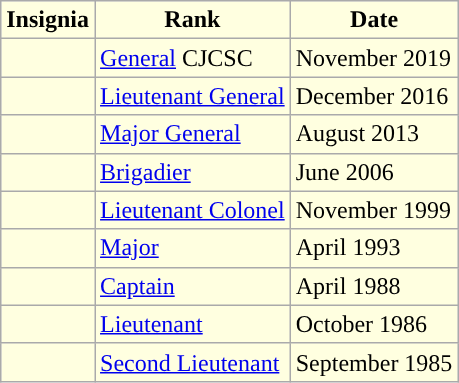<table class="wikitable">
<tr>
<th style="background:#FFFFE0">Insignia</th>
<th style="background:#FFFFE0">Rank</th>
<th style="background:#FFFFE0">Date</th>
</tr>
<tr>
<td style="background:#FFFFE0"> </td>
<td style="background:#FFFFE0"><a href='#'>General</a> CJCSC</td>
<td style="background:#FFFFE0">November 2019</td>
</tr>
<tr>
<td style="background:#FFFFE0"></td>
<td style="background:#FFFFE0"><a href='#'>Lieutenant General</a></td>
<td style="background:#FFFFE0">December 2016</td>
</tr>
<tr>
<td style="background:#FFFFE0"> </td>
<td style="background:#FFFFE0"><a href='#'>Major General</a></td>
<td style="background:#FFFFE0">August 2013</td>
</tr>
<tr>
<td style="background:#FFFFE0"></td>
<td style="background:#FFFFE0"><a href='#'>Brigadier</a></td>
<td style="background:#FFFFE0">June 2006</td>
</tr>
<tr>
<td style="background:#FFFFE0"></td>
<td style="background:#FFFFE0"><a href='#'>Lieutenant Colonel</a></td>
<td style="background:#FFFFE0">November 1999</td>
</tr>
<tr>
<td style="background:#FFFFE0"></td>
<td style="background:#FFFFE0"><a href='#'>Major</a></td>
<td style="background:#FFFFE0">April 1993</td>
</tr>
<tr>
<td style="background:#FFFFE0"></td>
<td style="background:#FFFFE0"><a href='#'>Captain</a></td>
<td style="background:#FFFFE0">April 1988</td>
</tr>
<tr>
<td style="background:#FFFFE0"></td>
<td style="background:#FFFFE0"><a href='#'>Lieutenant</a></td>
<td style="background:#FFFFE0">October 1986</td>
</tr>
<tr>
<td style="background:#FFFFE0"></td>
<td style="background:#FFFFE0"><a href='#'>Second Lieutenant</a></td>
<td style="background:#FFFFE0">September 1985</td>
</tr>
</table>
